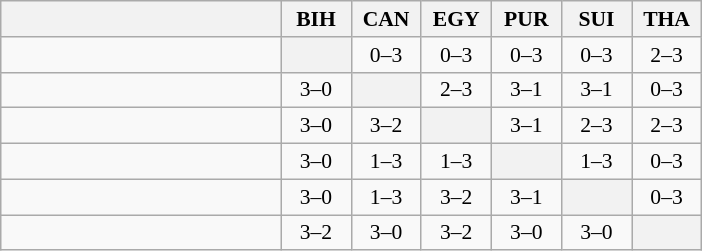<table class="wikitable" style="text-align:center; font-size:90%">
<tr>
<th width="180"> </th>
<th width="40">BIH</th>
<th width="40">CAN</th>
<th width="40">EGY</th>
<th width="40">PUR</th>
<th width="40">SUI</th>
<th width="40">THA</th>
</tr>
<tr>
<td style="text-align:left;"></td>
<th></th>
<td>0–3</td>
<td>0–3</td>
<td>0–3</td>
<td>0–3</td>
<td>2–3</td>
</tr>
<tr>
<td style="text-align:left;"></td>
<td>3–0</td>
<th></th>
<td>2–3</td>
<td>3–1</td>
<td>3–1</td>
<td>0–3</td>
</tr>
<tr>
<td style="text-align:left;"></td>
<td>3–0</td>
<td>3–2</td>
<th></th>
<td>3–1</td>
<td>2–3</td>
<td>2–3</td>
</tr>
<tr>
<td style="text-align:left;"></td>
<td>3–0</td>
<td>1–3</td>
<td>1–3</td>
<th></th>
<td>1–3</td>
<td>0–3</td>
</tr>
<tr>
<td style="text-align:left;"></td>
<td>3–0</td>
<td>1–3</td>
<td>3–2</td>
<td>3–1</td>
<th></th>
<td>0–3</td>
</tr>
<tr>
<td style="text-align:left;"></td>
<td>3–2</td>
<td>3–0</td>
<td>3–2</td>
<td>3–0</td>
<td>3–0</td>
<th></th>
</tr>
</table>
